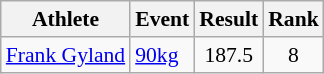<table class=wikitable style="font-size:90%">
<tr>
<th>Athlete</th>
<th>Event</th>
<th>Result</th>
<th>Rank</th>
</tr>
<tr>
<td><a href='#'>Frank Gyland</a></td>
<td><a href='#'>90kg</a></td>
<td style="text-align:center;">187.5</td>
<td style="text-align:center;">8</td>
</tr>
</table>
